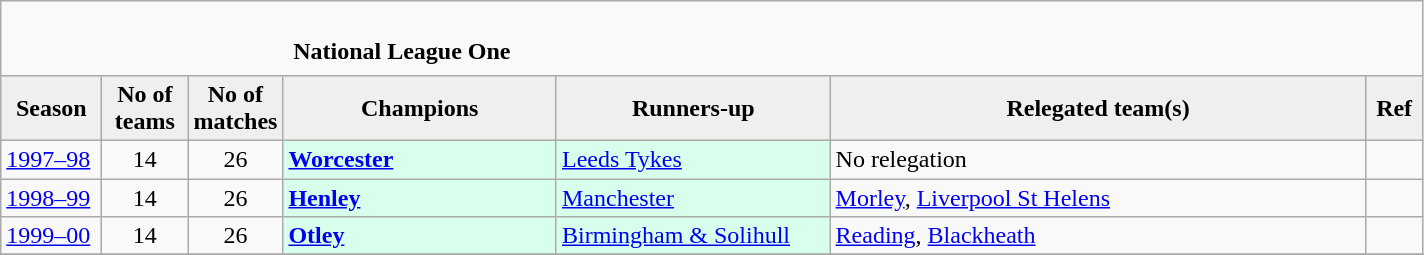<table class="wikitable sortable" style="text-align: left;">
<tr>
<td colspan="11" cellpadding="0" cellspacing="0"><br><table border="0" style="width:100%;" cellpadding="0" cellspacing="0">
<tr>
<td style="width:20%; border:0;"></td>
<td style="border:0;"><strong>National League One</strong></td>
<td style="width:20%; border:0;"></td>
</tr>
</table>
</td>
</tr>
<tr>
<th style="background:#efefef; width:60px;">Season</th>
<th style="background:#efefef; width:50px;">No of teams</th>
<th style="background:#efefef; width:50px;">No of matches</th>
<th style="background:#efefef; width:175px;">Champions</th>
<th style="background:#efefef; width:175px;">Runners-up</th>
<th style="background:#efefef; width:350px;">Relegated team(s)</th>
<th style="background:#efefef; width:30px;">Ref</th>
</tr>
<tr align=left>
<td><a href='#'>1997–98</a></td>
<td style="text-align: center;">14</td>
<td style="text-align: center;">26</td>
<td style="background:#d8ffeb;"><strong><a href='#'>Worcester</a></strong></td>
<td style="background:#d8ffeb;"><a href='#'>Leeds Tykes</a></td>
<td>No relegation</td>
<td></td>
</tr>
<tr>
<td><a href='#'>1998–99</a></td>
<td style="text-align: center;">14</td>
<td style="text-align: center;">26</td>
<td style="background:#d8ffeb;"><strong><a href='#'>Henley</a></strong></td>
<td style="background:#d8ffeb;"><a href='#'>Manchester</a></td>
<td><a href='#'>Morley</a>, <a href='#'>Liverpool St Helens</a></td>
<td></td>
</tr>
<tr>
<td><a href='#'>1999–00</a></td>
<td style="text-align: center;">14</td>
<td style="text-align: center;">26</td>
<td style="background:#d8ffeb;"><strong><a href='#'>Otley</a></strong></td>
<td style="background:#d8ffeb;"><a href='#'>Birmingham & Solihull</a></td>
<td><a href='#'>Reading</a>, <a href='#'>Blackheath</a></td>
<td></td>
</tr>
<tr>
</tr>
</table>
